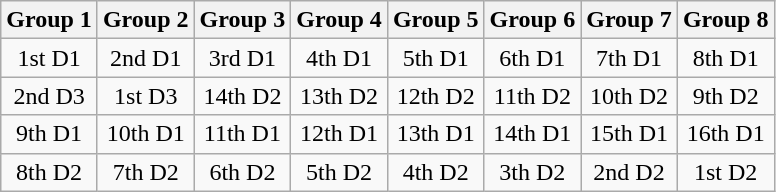<table class="wikitable">
<tr>
<th>Group 1</th>
<th>Group 2</th>
<th>Group 3</th>
<th>Group 4</th>
<th>Group 5</th>
<th>Group 6</th>
<th>Group 7</th>
<th>Group 8</th>
</tr>
<tr>
<td style="text-align: center;">1st D1</td>
<td style="text-align: center;">2nd D1</td>
<td style="text-align: center;">3rd D1</td>
<td style="text-align: center;">4th D1</td>
<td style="text-align: center;">5th D1</td>
<td style="text-align: center;">6th D1</td>
<td style="text-align: center;">7th D1</td>
<td style="text-align: center;">8th D1</td>
</tr>
<tr>
<td style="text-align: center;">2nd D3</td>
<td style="text-align: center;">1st D3</td>
<td style="text-align: center;">14th D2</td>
<td style="text-align: center;">13th D2</td>
<td style="text-align: center;">12th D2</td>
<td style="text-align: center;">11th D2</td>
<td style="text-align: center;">10th D2</td>
<td style="text-align: center;">9th D2</td>
</tr>
<tr>
<td style="text-align: center;">9th D1</td>
<td style="text-align: center;">10th D1</td>
<td style="text-align: center;">11th D1</td>
<td style="text-align: center;">12th D1</td>
<td style="text-align: center;">13th D1</td>
<td style="text-align: center;">14th D1</td>
<td style="text-align: center;">15th D1</td>
<td style="text-align: center;">16th D1</td>
</tr>
<tr>
<td style="text-align: center;">8th D2</td>
<td style="text-align: center;">7th D2</td>
<td style="text-align: center;">6th D2</td>
<td style="text-align: center;">5th D2</td>
<td style="text-align: center;">4th D2</td>
<td style="text-align: center;">3th D2</td>
<td style="text-align: center;">2nd D2</td>
<td style="text-align: center;">1st D2</td>
</tr>
</table>
